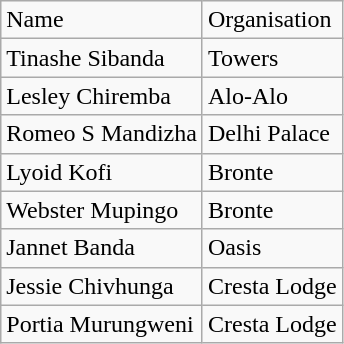<table class="wikitable">
<tr>
<td>Name</td>
<td>Organisation</td>
</tr>
<tr>
<td>Tinashe Sibanda</td>
<td>Towers</td>
</tr>
<tr>
<td>Lesley Chiremba</td>
<td>Alo-Alo</td>
</tr>
<tr>
<td>Romeo S Mandizha</td>
<td>Delhi Palace</td>
</tr>
<tr>
<td>Lyoid Kofi</td>
<td>Bronte</td>
</tr>
<tr>
<td>Webster Mupingo</td>
<td>Bronte</td>
</tr>
<tr>
<td>Jannet Banda</td>
<td>Oasis</td>
</tr>
<tr>
<td>Jessie Chivhunga</td>
<td>Cresta Lodge</td>
</tr>
<tr>
<td>Portia Murungweni</td>
<td>Cresta Lodge</td>
</tr>
</table>
